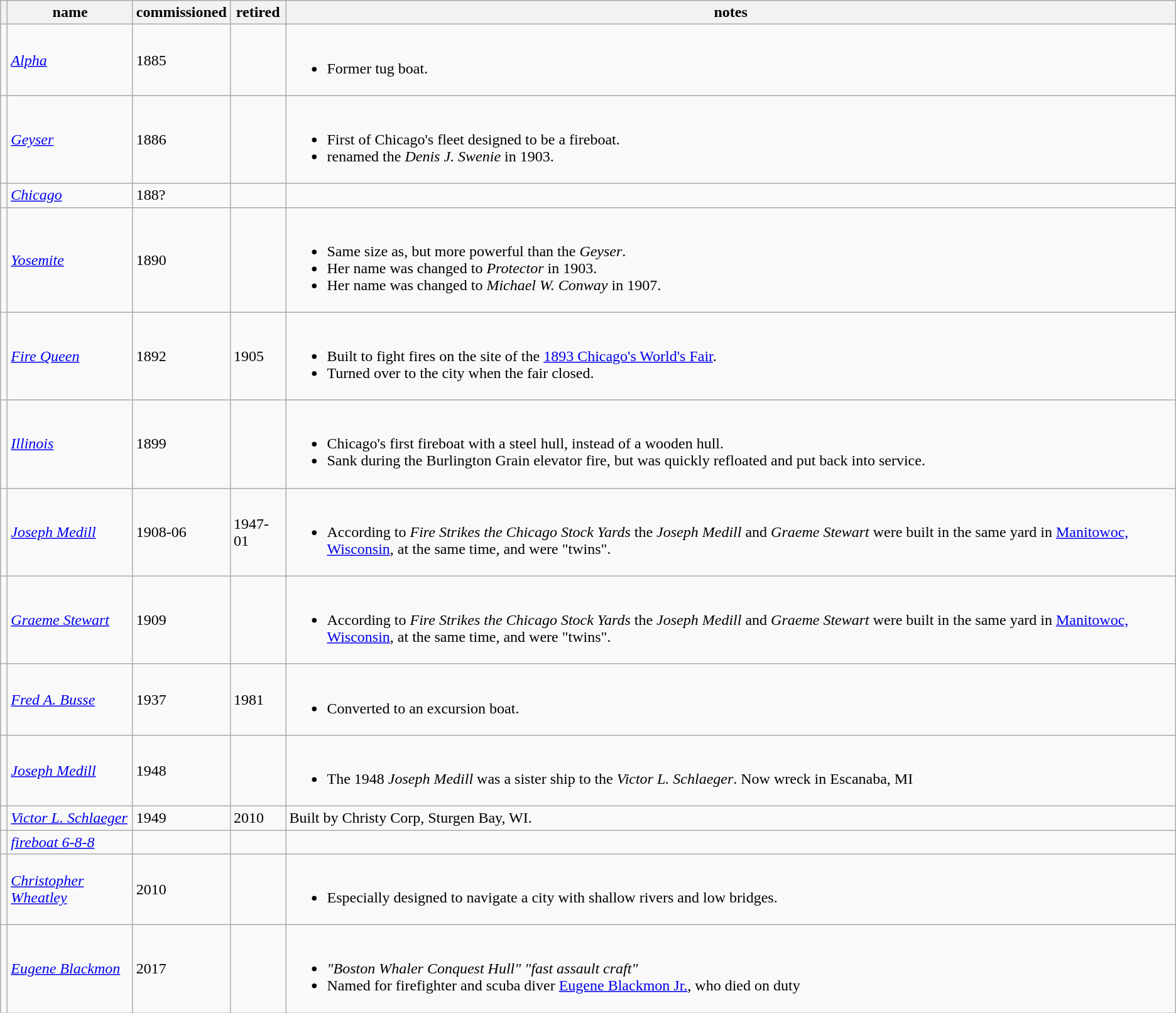<table class="wikitable">
<tr>
<th></th>
<th>name</th>
<th>commissioned</th>
<th>retired</th>
<th>notes</th>
</tr>
<tr>
<td></td>
<td><a href='#'><em>Alpha</em></a></td>
<td>1885</td>
<td></td>
<td><br><ul><li>Former tug boat.</li></ul></td>
</tr>
<tr>
<td></td>
<td><a href='#'><em>Geyser</em></a></td>
<td>1886</td>
<td></td>
<td><br><ul><li>First of Chicago's fleet designed to be a fireboat.</li><li>renamed the <em>Denis J. Swenie</em> in 1903.</li></ul></td>
</tr>
<tr>
<td></td>
<td><a href='#'><em>Chicago</em></a></td>
<td>188?</td>
<td></td>
<td></td>
</tr>
<tr>
<td></td>
<td><a href='#'><em>Yosemite</em></a></td>
<td>1890</td>
<td></td>
<td><br><ul><li>Same size as, but more powerful than the <em>Geyser</em>.</li><li>Her name was changed to <em>Protector</em> in 1903.</li><li>Her name was changed to <em>Michael W. Conway</em> in 1907.</li></ul></td>
</tr>
<tr>
<td></td>
<td><a href='#'><em>Fire Queen</em></a></td>
<td>1892</td>
<td>1905</td>
<td><br><ul><li>Built to fight fires on the site of the <a href='#'>1893 Chicago's World's Fair</a>.</li><li>Turned over to the city when the fair closed.</li></ul></td>
</tr>
<tr>
<td></td>
<td><a href='#'><em>Illinois</em></a></td>
<td>1899</td>
<td></td>
<td><br><ul><li>Chicago's first fireboat with a steel hull, instead of a wooden hull.</li><li>Sank during the Burlington Grain elevator fire, but was quickly refloated and put back into service.</li></ul></td>
</tr>
<tr>
<td></td>
<td><a href='#'><em>Joseph Medill</em></a></td>
<td>1908-06</td>
<td>1947-01</td>
<td><br><ul><li>According to <em>Fire Strikes the Chicago Stock Yards</em> the <em>Joseph Medill</em> and <em>Graeme Stewart</em> were built in the same yard in <a href='#'>Manitowoc, Wisconsin</a>, at the same time, and were "twins".</li></ul></td>
</tr>
<tr>
<td></td>
<td><a href='#'><em>Graeme Stewart</em></a></td>
<td>1909</td>
<td></td>
<td><br><ul><li>According to <em>Fire Strikes the Chicago Stock Yards</em> the <em>Joseph Medill</em> and <em>Graeme Stewart</em> were built in the same yard in <a href='#'>Manitowoc, Wisconsin</a>, at the same time, and were "twins".</li></ul></td>
</tr>
<tr>
<td></td>
<td><a href='#'><em>Fred A. Busse</em></a></td>
<td>1937</td>
<td>1981</td>
<td><br><ul><li>Converted to an excursion boat.</li></ul></td>
</tr>
<tr>
<td></td>
<td><a href='#'><em>Joseph Medill</em></a></td>
<td>1948</td>
<td></td>
<td><br><ul><li>The 1948 <em>Joseph Medill</em> was a sister ship to the <em>Victor L. Schlaeger</em>. Now wreck in Escanaba, MI</li></ul></td>
</tr>
<tr>
<td></td>
<td><a href='#'><em>Victor L. Schlaeger</em></a></td>
<td>1949</td>
<td>2010</td>
<td>Built by Christy Corp, Sturgen Bay, WI.</td>
</tr>
<tr>
<td></td>
<td><a href='#'><em>fireboat 6-8-8</em></a></td>
<td></td>
<td></td>
<td></td>
</tr>
<tr>
<td></td>
<td><em><a href='#'>Christopher Wheatley</a></em></td>
<td>2010</td>
<td></td>
<td><br><ul><li>Especially designed to navigate a city with shallow rivers and low bridges.</li></ul></td>
</tr>
<tr>
<td></td>
<td><a href='#'><em>Eugene Blackmon</em></a></td>
<td>2017</td>
<td></td>
<td><br><ul><li> <em>"Boston Whaler Conquest Hull" "fast assault craft"</em></li><li>Named for firefighter and scuba diver <a href='#'>Eugene Blackmon Jr.</a>, who died on duty</li></ul></td>
</tr>
</table>
